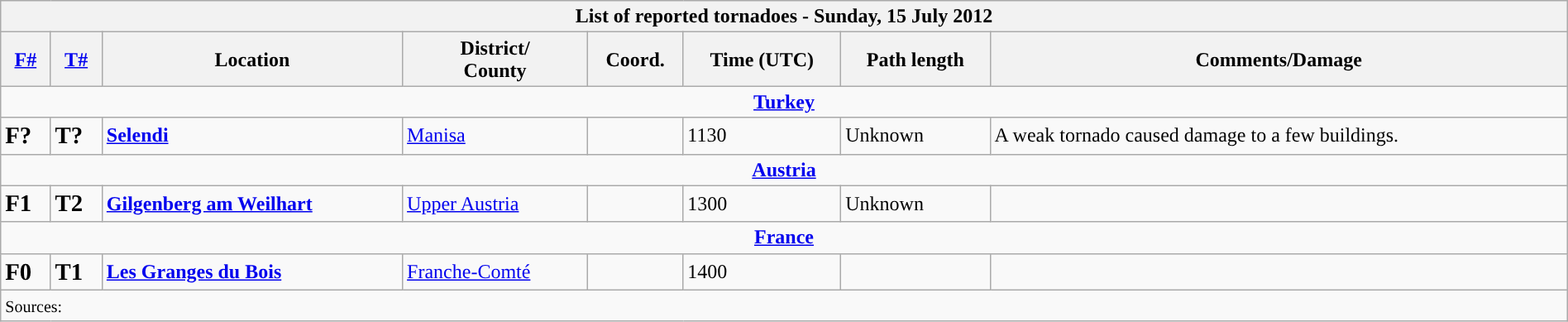<table class="wikitable collapsible" width="100%">
<tr>
<th colspan="8">List of reported tornadoes - Sunday, 15 July 2012</th>
</tr>
<tr>
<th><a href='#'>F#</a></th>
<th><a href='#'>T#</a></th>
<th>Location</th>
<th>District/<br>County</th>
<th>Coord.</th>
<th>Time (UTC)</th>
<th>Path length</th>
<th>Comments/Damage</th>
</tr>
<tr>
<td colspan="8" align=center><strong><a href='#'>Turkey</a></strong></td>
</tr>
<tr>
<td><big><strong>F?</strong></big></td>
<td><big><strong>T?</strong></big></td>
<td><strong><a href='#'>Selendi</a></strong></td>
<td><a href='#'>Manisa</a></td>
<td></td>
<td>1130</td>
<td>Unknown</td>
<td>A weak tornado caused damage to a few buildings.</td>
</tr>
<tr>
<td colspan="8" align=center><strong><a href='#'>Austria</a></strong></td>
</tr>
<tr>
<td><big><strong>F1</strong></big></td>
<td><big><strong>T2</strong></big></td>
<td><strong><a href='#'>Gilgenberg am Weilhart</a></strong></td>
<td><a href='#'>Upper Austria</a></td>
<td></td>
<td>1300</td>
<td>Unknown</td>
<td></td>
</tr>
<tr>
<td colspan="8" align=center><strong><a href='#'>France</a></strong></td>
</tr>
<tr>
<td><big><strong>F0</strong></big></td>
<td><big><strong>T1</strong></big></td>
<td><strong><a href='#'>Les Granges du Bois</a></strong></td>
<td><a href='#'>Franche-Comté</a></td>
<td></td>
<td>1400</td>
<td></td>
<td></td>
</tr>
<tr>
<td colspan="8"><small>Sources:  </small></td>
</tr>
</table>
